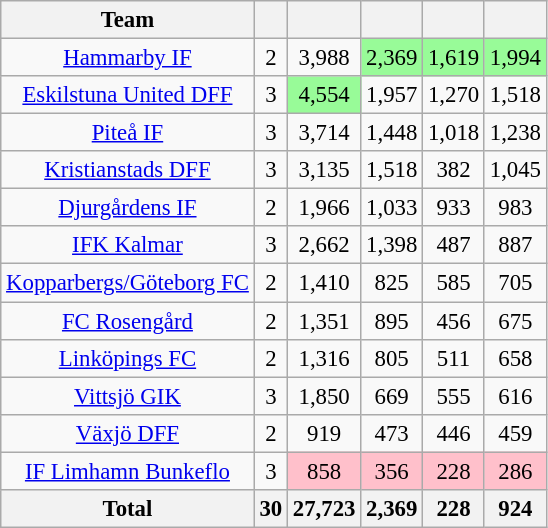<table class="wikitable sortable" style="font-size: 95%;text-align: center;">
<tr>
<th>Team</th>
<th></th>
<th></th>
<th></th>
<th></th>
<th></th>
</tr>
<tr>
<td><a href='#'>Hammarby IF</a></td>
<td>2</td>
<td>3,988</td>
<td bgcolor="#98FB98">2,369</td>
<td bgcolor="#98FB98">1,619</td>
<td bgcolor="#98FB98">1,994</td>
</tr>
<tr>
<td><a href='#'>Eskilstuna United DFF</a></td>
<td>3</td>
<td bgcolor="#98FB98">4,554</td>
<td>1,957</td>
<td>1,270</td>
<td>1,518</td>
</tr>
<tr>
<td><a href='#'>Piteå IF</a></td>
<td>3</td>
<td>3,714</td>
<td>1,448</td>
<td>1,018</td>
<td>1,238</td>
</tr>
<tr>
<td><a href='#'>Kristianstads DFF</a></td>
<td>3</td>
<td>3,135</td>
<td>1,518</td>
<td>382</td>
<td>1,045</td>
</tr>
<tr>
<td><a href='#'>Djurgårdens IF</a></td>
<td>2</td>
<td>1,966</td>
<td>1,033</td>
<td>933</td>
<td>983</td>
</tr>
<tr>
<td><a href='#'>IFK Kalmar</a></td>
<td>3</td>
<td>2,662</td>
<td>1,398</td>
<td>487</td>
<td>887</td>
</tr>
<tr>
<td><a href='#'>Kopparbergs/Göteborg FC</a></td>
<td>2</td>
<td>1,410</td>
<td>825</td>
<td>585</td>
<td>705</td>
</tr>
<tr>
<td><a href='#'>FC Rosengård</a></td>
<td>2</td>
<td>1,351</td>
<td>895</td>
<td>456</td>
<td>675</td>
</tr>
<tr>
<td><a href='#'>Linköpings FC</a></td>
<td>2</td>
<td>1,316</td>
<td>805</td>
<td>511</td>
<td>658</td>
</tr>
<tr>
<td><a href='#'>Vittsjö GIK</a></td>
<td>3</td>
<td>1,850</td>
<td>669</td>
<td>555</td>
<td>616</td>
</tr>
<tr>
<td><a href='#'>Växjö DFF</a></td>
<td>2</td>
<td>919</td>
<td>473</td>
<td>446</td>
<td>459</td>
</tr>
<tr>
<td><a href='#'>IF Limhamn Bunkeflo</a></td>
<td>3</td>
<td bgcolor="#FFC0CB">858</td>
<td bgcolor="#FFC0CB">356</td>
<td bgcolor="#FFC0CB">228</td>
<td bgcolor="#FFC0CB">286</td>
</tr>
<tr>
<th>Total</th>
<th>30</th>
<th>27,723</th>
<th>2,369</th>
<th>228</th>
<th>924</th>
</tr>
</table>
